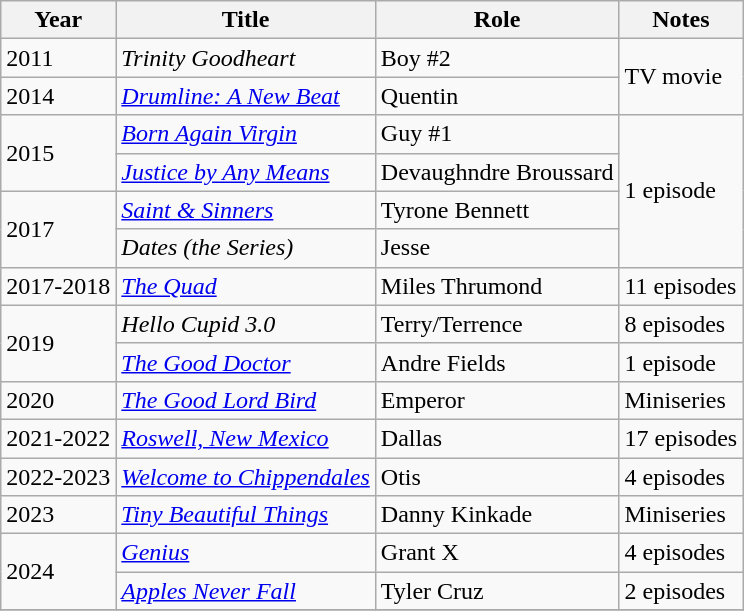<table class="wikitable sortable">
<tr>
<th>Year</th>
<th>Title</th>
<th>Role</th>
<th class="unsortable">Notes</th>
</tr>
<tr>
<td>2011</td>
<td><em>Trinity Goodheart</em></td>
<td>Boy #2</td>
<td rowspan="2">TV movie</td>
</tr>
<tr>
<td>2014</td>
<td><em><a href='#'>Drumline: A New Beat</a></em></td>
<td>Quentin</td>
</tr>
<tr>
<td rowspan="2">2015</td>
<td><em><a href='#'>Born Again Virgin</a></em></td>
<td>Guy #1</td>
<td rowspan="4">1 episode</td>
</tr>
<tr>
<td><em><a href='#'>Justice by Any Means</a></em></td>
<td>Devaughndre Broussard</td>
</tr>
<tr>
<td rowspan="2">2017</td>
<td><em><a href='#'>Saint & Sinners</a></em></td>
<td>Tyrone Bennett</td>
</tr>
<tr>
<td><em>Dates (the Series)</em></td>
<td>Jesse</td>
</tr>
<tr>
<td>2017-2018</td>
<td><em><a href='#'>The Quad</a></em></td>
<td>Miles Thrumond</td>
<td>11 episodes</td>
</tr>
<tr>
<td rowspan="2">2019</td>
<td><em>Hello Cupid 3.0</em></td>
<td>Terry/Terrence</td>
<td>8 episodes</td>
</tr>
<tr>
<td><em><a href='#'>The Good Doctor</a></em></td>
<td>Andre Fields</td>
<td>1 episode</td>
</tr>
<tr>
<td>2020</td>
<td><em><a href='#'>The Good Lord Bird</a></em></td>
<td>Emperor</td>
<td>Miniseries</td>
</tr>
<tr>
<td>2021-2022</td>
<td><em><a href='#'>Roswell, New Mexico</a></em></td>
<td>Dallas</td>
<td>17 episodes</td>
</tr>
<tr>
<td>2022-2023</td>
<td><em><a href='#'>Welcome to Chippendales</a></em></td>
<td>Otis</td>
<td>4 episodes</td>
</tr>
<tr>
<td>2023</td>
<td><em><a href='#'>Tiny Beautiful Things</a></em></td>
<td>Danny Kinkade</td>
<td>Miniseries</td>
</tr>
<tr>
<td rowspan="2">2024</td>
<td><em><a href='#'>Genius</a></em></td>
<td>Grant X</td>
<td>4 episodes</td>
</tr>
<tr>
<td><em><a href='#'>Apples Never Fall</a></em></td>
<td>Tyler Cruz</td>
<td>2 episodes</td>
</tr>
<tr>
</tr>
</table>
